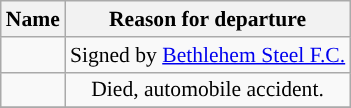<table class="wikitable sortable"  style="text-align:center; font-size:90%; ">
<tr>
<th>Name</th>
<th class="unsortable">Reason for departure</th>
</tr>
<tr>
<td align="left"></td>
<td>Signed by <a href='#'>Bethlehem Steel F.C.</a></td>
</tr>
<tr>
<td align="left"></td>
<td>Died, automobile accident.</td>
</tr>
<tr>
</tr>
</table>
